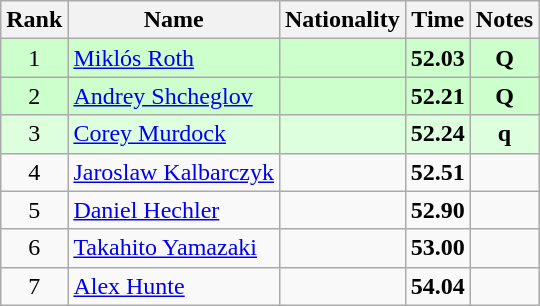<table class="wikitable sortable" style="text-align:center">
<tr>
<th>Rank</th>
<th>Name</th>
<th>Nationality</th>
<th>Time</th>
<th>Notes</th>
</tr>
<tr bgcolor=ccffcc>
<td>1</td>
<td align=left><a href='#'>Miklós Roth</a></td>
<td align=left></td>
<td><strong>52.03</strong></td>
<td><strong>Q</strong></td>
</tr>
<tr bgcolor=ccffcc>
<td>2</td>
<td align=left><a href='#'>Andrey Shcheglov</a></td>
<td align=left></td>
<td><strong>52.21</strong></td>
<td><strong>Q</strong></td>
</tr>
<tr bgcolor=ddffdd>
<td>3</td>
<td align=left><a href='#'>Corey Murdock</a></td>
<td align=left></td>
<td><strong>52.24</strong></td>
<td><strong>q</strong></td>
</tr>
<tr>
<td>4</td>
<td align=left><a href='#'>Jaroslaw Kalbarczyk</a></td>
<td align=left></td>
<td><strong>52.51</strong></td>
<td></td>
</tr>
<tr>
<td>5</td>
<td align=left><a href='#'>Daniel Hechler</a></td>
<td align=left></td>
<td><strong>52.90</strong></td>
<td></td>
</tr>
<tr>
<td>6</td>
<td align=left><a href='#'>Takahito Yamazaki</a></td>
<td align=left></td>
<td><strong>53.00</strong></td>
<td></td>
</tr>
<tr>
<td>7</td>
<td align=left><a href='#'>Alex Hunte</a></td>
<td align=left></td>
<td><strong>54.04</strong></td>
<td></td>
</tr>
</table>
